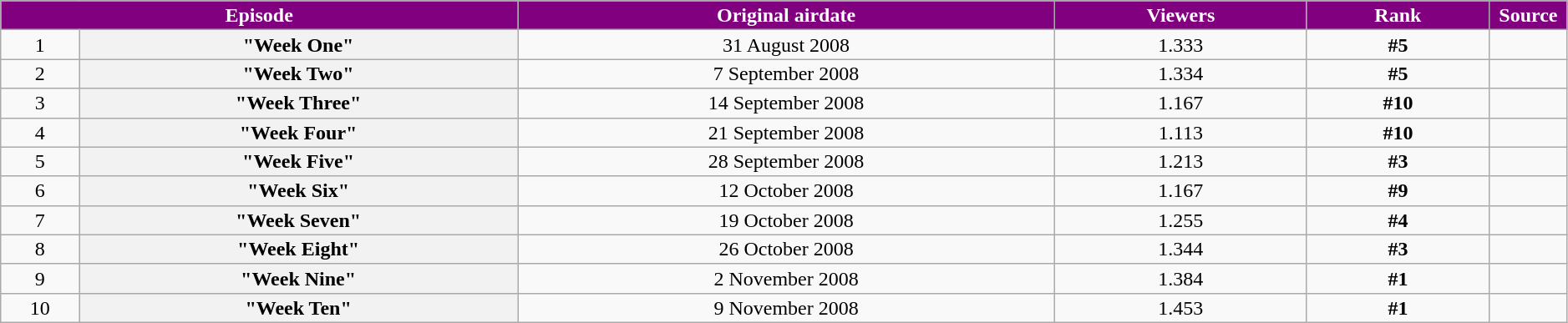<table class="wikitable plainrowheaders" style="text-align:center; line-height:16px; width:99%;">
<tr>
<th scope="col" style="background:purple; color:white;" colspan="2">Episode</th>
<th scope="col" style="background:purple; color:white;">Original airdate</th>
<th scope="col" style="background:purple; color:white;">Viewers<br><small></small></th>
<th scope="col" style="background:purple; color:white;">Rank<br><small></small></th>
<th scope="col" style="background:purple; color:white; width:05%;">Source</th>
</tr>
<tr>
<td style="width:05%;">1</td>
<th scope="row" style="text-align:center"><strong>"Week One"</strong></th>
<td>31 August 2008</td>
<td>1.333</td>
<td><strong>#5</strong></td>
<td></td>
</tr>
<tr>
<td style="width:05%;">2</td>
<th scope="row" style="text-align:center"><strong>"Week Two"</strong></th>
<td>7 September 2008</td>
<td>1.334</td>
<td><strong>#5</strong></td>
<td></td>
</tr>
<tr>
<td style="width:05%;">3</td>
<th scope="row" style="text-align:center"><strong>"Week Three"</strong></th>
<td>14 September 2008</td>
<td>1.167</td>
<td><strong>#10</strong></td>
<td></td>
</tr>
<tr>
<td style="width:05%;">4</td>
<th scope="row" style="text-align:center"><strong>"Week Four"</strong></th>
<td>21 September 2008</td>
<td>1.113</td>
<td><strong>#10</strong></td>
<td></td>
</tr>
<tr>
<td style="width:05%;">5</td>
<th scope="row" style="text-align:center"><strong>"Week Five"</strong></th>
<td>28 September 2008</td>
<td>1.213</td>
<td><strong>#3</strong></td>
<td></td>
</tr>
<tr>
<td style="width:05%;">6</td>
<th scope="row" style="text-align:center"><strong>"Week Six"</strong></th>
<td>12 October 2008</td>
<td>1.167</td>
<td><strong>#9</strong></td>
<td></td>
</tr>
<tr>
<td style="width:05%;">7</td>
<th scope="row" style="text-align:center"><strong>"Week Seven"</strong></th>
<td>19 October 2008</td>
<td>1.255</td>
<td><strong>#4</strong></td>
<td></td>
</tr>
<tr>
<td style="width:05%;">8</td>
<th scope="row" style="text-align:center"><strong>"Week Eight"</strong></th>
<td>26 October 2008</td>
<td>1.344</td>
<td><strong>#3</strong></td>
<td></td>
</tr>
<tr>
<td style="width:05%;">9</td>
<th scope="row" style="text-align:center"><strong>"Week Nine"</strong></th>
<td>2 November 2008</td>
<td>1.384</td>
<td><strong>#1</strong></td>
<td></td>
</tr>
<tr>
<td style="width:05%;">10</td>
<th scope="row" style="text-align:center"><strong>"Week Ten"</strong></th>
<td>9 November 2008</td>
<td>1.453</td>
<td><strong>#1</strong></td>
<td></td>
</tr>
</table>
